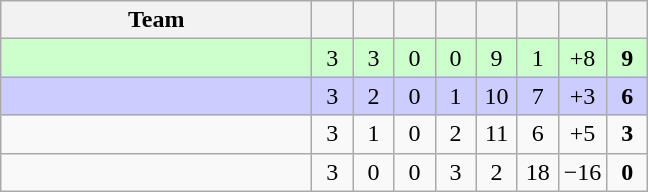<table class=wikitable style="text-align:center">
<tr>
<th width=200>Team</th>
<th width=20></th>
<th width=20></th>
<th width=20></th>
<th width=20></th>
<th width=20></th>
<th width=20></th>
<th width=20></th>
<th width=20></th>
</tr>
<tr bgcolor=#ccffcc>
<td align=left></td>
<td>3</td>
<td>3</td>
<td>0</td>
<td>0</td>
<td>9</td>
<td>1</td>
<td>+8</td>
<td><strong>9</strong></td>
</tr>
<tr bgcolor=#ccccff>
<td align=left></td>
<td>3</td>
<td>2</td>
<td>0</td>
<td>1</td>
<td>10</td>
<td>7</td>
<td>+3</td>
<td><strong>6</strong></td>
</tr>
<tr>
<td align=left></td>
<td>3</td>
<td>1</td>
<td>0</td>
<td>2</td>
<td>11</td>
<td>6</td>
<td>+5</td>
<td><strong>3</strong></td>
</tr>
<tr>
<td align=left></td>
<td>3</td>
<td>0</td>
<td>0</td>
<td>3</td>
<td>2</td>
<td>18</td>
<td>−16</td>
<td><strong>0</strong></td>
</tr>
</table>
